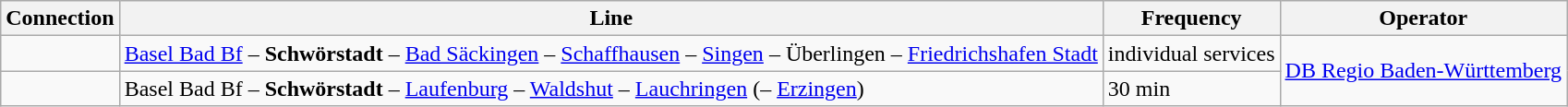<table class="wikitable">
<tr>
<th>Connection</th>
<th>Line</th>
<th>Frequency</th>
<th>Operator</th>
</tr>
<tr>
<td align="center"></td>
<td><a href='#'>Basel Bad Bf</a> – <strong>Schwörstadt</strong> – <a href='#'>Bad Säckingen</a> – <a href='#'>Schaffhausen</a> – <a href='#'>Singen</a> – Überlingen – <a href='#'>Friedrichshafen Stadt</a></td>
<td>individual services</td>
<td rowspan="2"><a href='#'>DB Regio Baden-Württemberg</a></td>
</tr>
<tr>
<td align="center"></td>
<td>Basel Bad Bf – <strong>Schwörstadt</strong> – <a href='#'>Laufenburg</a> – <a href='#'>Waldshut</a> – <a href='#'>Lauchringen</a> (– <a href='#'>Erzingen</a>)</td>
<td>30 min</td>
</tr>
</table>
